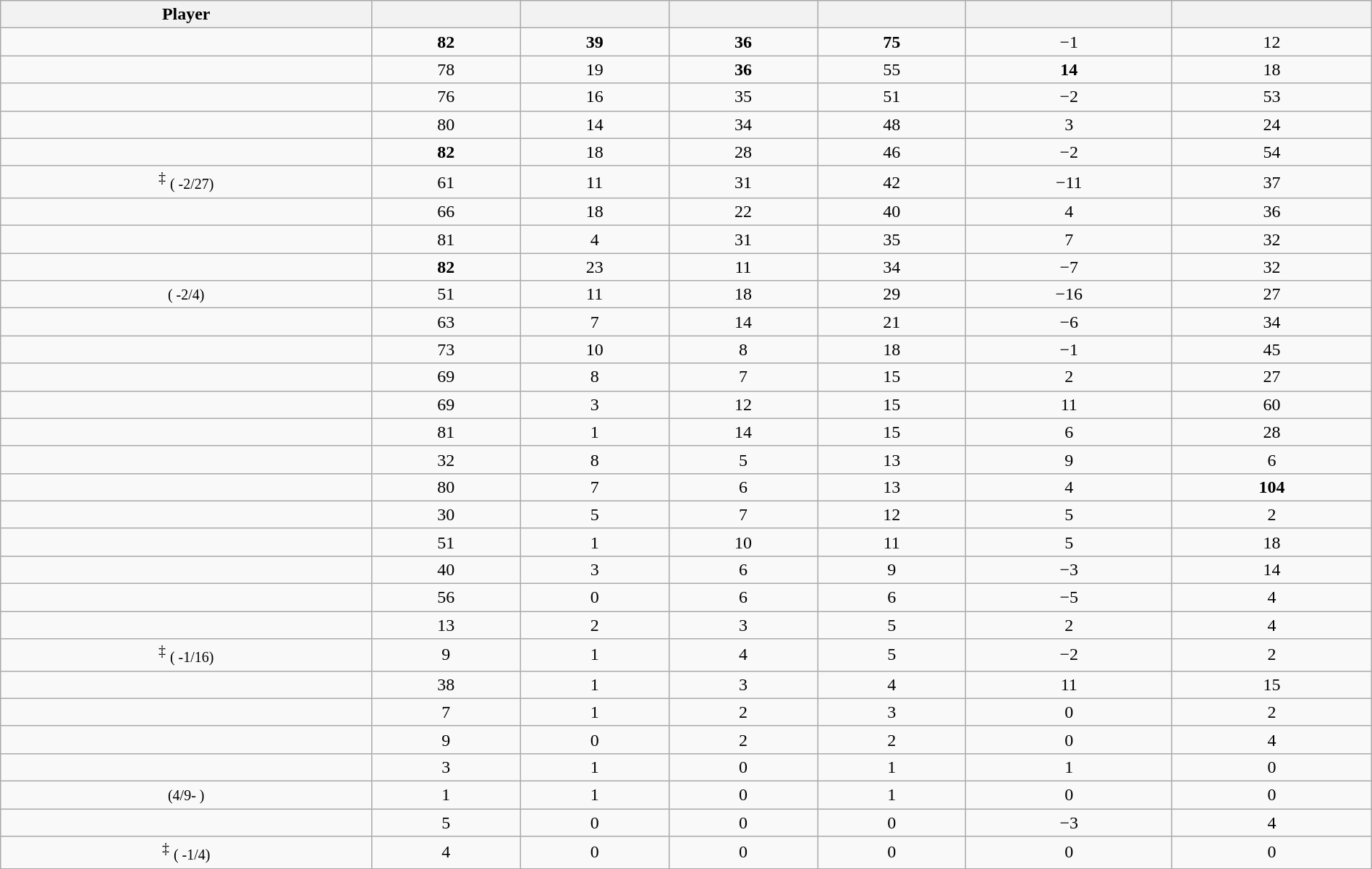<table class="wikitable sortable" style="width:100%; text-align:center;">
<tr>
<th>Player</th>
<th></th>
<th></th>
<th></th>
<th></th>
<th data-sort-type="number"></th>
<th></th>
</tr>
<tr>
<td></td>
<td><strong>82</strong></td>
<td><strong>39</strong></td>
<td><strong>36</strong></td>
<td><strong>75</strong></td>
<td>−1</td>
<td>12</td>
</tr>
<tr>
<td></td>
<td>78</td>
<td>19</td>
<td><strong>36</strong></td>
<td>55</td>
<td><strong>14</strong></td>
<td>18</td>
</tr>
<tr>
<td></td>
<td>76</td>
<td>16</td>
<td>35</td>
<td>51</td>
<td>−2</td>
<td>53</td>
</tr>
<tr>
<td></td>
<td>80</td>
<td>14</td>
<td>34</td>
<td>48</td>
<td>3</td>
<td>24</td>
</tr>
<tr>
<td></td>
<td><strong>82</strong></td>
<td>18</td>
<td>28</td>
<td>46</td>
<td>−2</td>
<td>54</td>
</tr>
<tr>
<td><sup>‡</sup> <small>( -2/27)</small></td>
<td>61</td>
<td>11</td>
<td>31</td>
<td>42</td>
<td>−11</td>
<td>37 </td>
</tr>
<tr>
<td></td>
<td>66</td>
<td>18</td>
<td>22</td>
<td>40</td>
<td>4</td>
<td>36</td>
</tr>
<tr>
<td></td>
<td>81</td>
<td>4</td>
<td>31</td>
<td>35</td>
<td>7</td>
<td>32</td>
</tr>
<tr>
<td></td>
<td><strong>82</strong></td>
<td>23</td>
<td>11</td>
<td>34</td>
<td>−7</td>
<td>32</td>
</tr>
<tr>
<td> <small>( -2/4)</small></td>
<td>51</td>
<td>11</td>
<td>18</td>
<td>29</td>
<td>−16</td>
<td>27 </td>
</tr>
<tr>
<td></td>
<td>63</td>
<td>7</td>
<td>14</td>
<td>21</td>
<td>−6</td>
<td>34</td>
</tr>
<tr>
<td></td>
<td>73</td>
<td>10</td>
<td>8</td>
<td>18</td>
<td>−1</td>
<td>45</td>
</tr>
<tr>
<td></td>
<td>69</td>
<td>8</td>
<td>7</td>
<td>15</td>
<td>2</td>
<td>27</td>
</tr>
<tr>
<td></td>
<td>69</td>
<td>3</td>
<td>12</td>
<td>15</td>
<td>11</td>
<td>60</td>
</tr>
<tr>
<td></td>
<td>81</td>
<td>1</td>
<td>14</td>
<td>15</td>
<td>6</td>
<td>28</td>
</tr>
<tr>
<td></td>
<td>32</td>
<td>8</td>
<td>5</td>
<td>13</td>
<td>9</td>
<td>6</td>
</tr>
<tr>
<td></td>
<td>80</td>
<td>7</td>
<td>6</td>
<td>13</td>
<td>4</td>
<td><strong>104</strong></td>
</tr>
<tr>
<td></td>
<td>30</td>
<td>5</td>
<td>7</td>
<td>12</td>
<td>5</td>
<td>2</td>
</tr>
<tr>
<td></td>
<td>51</td>
<td>1</td>
<td>10</td>
<td>11</td>
<td>5</td>
<td>18</td>
</tr>
<tr>
<td></td>
<td>40</td>
<td>3</td>
<td>6</td>
<td>9</td>
<td>−3</td>
<td>14</td>
</tr>
<tr>
<td></td>
<td>56</td>
<td>0</td>
<td>6</td>
<td>6</td>
<td>−5</td>
<td>4</td>
</tr>
<tr>
<td></td>
<td>13</td>
<td>2</td>
<td>3</td>
<td>5</td>
<td>2</td>
<td>4</td>
</tr>
<tr>
<td><sup>‡</sup> <small>( -1/16)</small></td>
<td>9</td>
<td>1</td>
<td>4</td>
<td>5</td>
<td>−2</td>
<td>2</td>
</tr>
<tr>
<td></td>
<td>38</td>
<td>1</td>
<td>3</td>
<td>4</td>
<td>11</td>
<td>15</td>
</tr>
<tr>
<td></td>
<td>7</td>
<td>1</td>
<td>2</td>
<td>3</td>
<td>0</td>
<td>2</td>
</tr>
<tr>
<td></td>
<td>9</td>
<td>0</td>
<td>2</td>
<td>2</td>
<td>0</td>
<td>4</td>
</tr>
<tr>
<td></td>
<td>3</td>
<td>1</td>
<td>0</td>
<td>1</td>
<td>1</td>
<td>0</td>
</tr>
<tr>
<td> <small>(4/9- )</small></td>
<td>1</td>
<td>1</td>
<td>0</td>
<td>1</td>
<td>0</td>
<td>0</td>
</tr>
<tr>
<td></td>
<td>5</td>
<td>0</td>
<td>0</td>
<td>0</td>
<td>−3</td>
<td>4</td>
</tr>
<tr>
<td><sup>‡</sup> <small>( -1/4)</small></td>
<td>4</td>
<td>0</td>
<td>0</td>
<td>0</td>
<td>0</td>
<td>0</td>
</tr>
<tr>
</tr>
</table>
